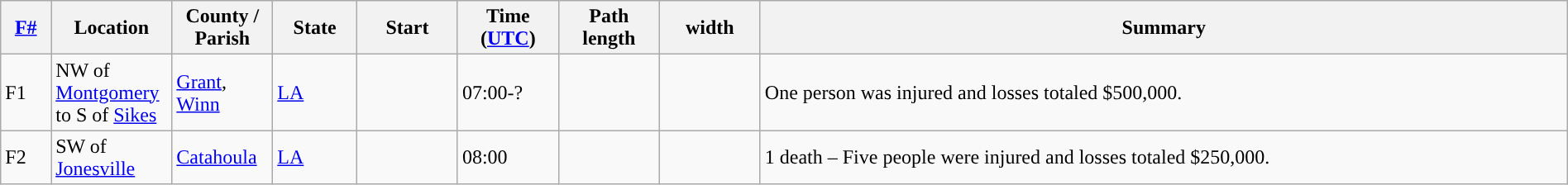<table class="wikitable sortable" style="width:100%;">
<tr>
<th scope="col"  style="width:3%; text-align:center;"><a href='#'>F#</a></th>
<th scope="col"  style="width:7%; text-align:center;" class="unsortable">Location</th>
<th scope="col"  style="width:6%; text-align:center;" class="unsortable">County / Parish</th>
<th scope="col"  style="width:5%; text-align:center;">State</th>
<th scope="col"  style="width:6%; text-align:center;">Start<br></th>
<th scope="col"  style="width:6%; text-align:center;">Time (<a href='#'>UTC</a>)</th>
<th scope="col"  style="width:6%; text-align:center;">Path length</th>
<th scope="col"  style="width:6%; text-align:center;"> width</th>
<th scope="col" class="unsortable" style="width:48%; text-align:center;">Summary</th>
</tr>
<tr>
<td>F1</td>
<td>NW of <a href='#'>Montgomery</a> to S of <a href='#'>Sikes</a></td>
<td><a href='#'>Grant</a>, <a href='#'>Winn</a></td>
<td><a href='#'>LA</a></td>
<td></td>
<td>07:00-?</td>
<td></td>
<td></td>
<td>One person was injured and losses totaled $500,000.</td>
</tr>
<tr>
<td>F2</td>
<td>SW of <a href='#'>Jonesville</a></td>
<td><a href='#'>Catahoula</a></td>
<td><a href='#'>LA</a></td>
<td></td>
<td>08:00</td>
<td></td>
<td></td>
<td>1 death – Five people were injured and losses totaled $250,000.</td>
</tr>
</table>
